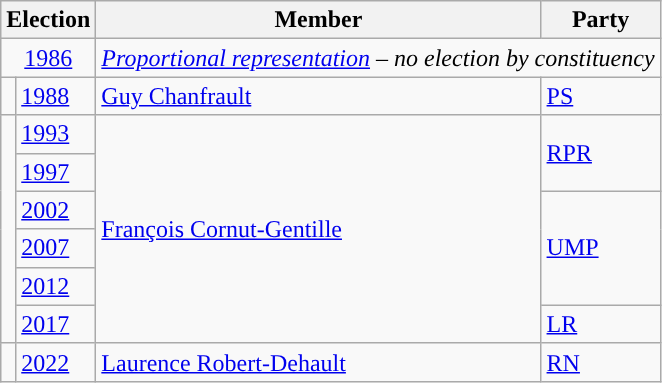<table class="wikitable">
<tr>
<th colspan="2">Election</th>
<th>Member</th>
<th>Party</th>
</tr>
<tr>
<td colspan="2" align="center"><a href='#'>1986</a></td>
<td colspan="2"><em><a href='#'>Proportional representation</a> – no election by constituency</em></td>
</tr>
<tr>
<td style="color:inherit;background-color: "></td>
<td><a href='#'>1988</a></td>
<td><a href='#'>Guy Chanfrault</a></td>
<td><a href='#'>PS</a></td>
</tr>
<tr>
<td rowspan="6" style="background-color: "></td>
<td><a href='#'>1993</a></td>
<td rowspan="6"><a href='#'>François Cornut-Gentille</a></td>
<td rowspan="2"><a href='#'>RPR</a></td>
</tr>
<tr>
<td><a href='#'>1997</a></td>
</tr>
<tr>
<td><a href='#'>2002</a></td>
<td rowspan="3"><a href='#'>UMP</a></td>
</tr>
<tr>
<td><a href='#'>2007</a></td>
</tr>
<tr>
<td><a href='#'>2012</a></td>
</tr>
<tr>
<td><a href='#'>2017</a></td>
<td><a href='#'>LR</a></td>
</tr>
<tr>
<td style="color:inherit;background-color: "></td>
<td><a href='#'>2022</a></td>
<td><a href='#'>Laurence Robert-Dehault</a></td>
<td><a href='#'>RN</a></td>
</tr>
</table>
